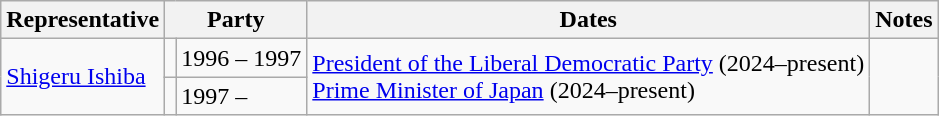<table class=wikitable>
<tr valign=bottom>
<th>Representative</th>
<th colspan="2">Party</th>
<th>Dates</th>
<th>Notes</th>
</tr>
<tr>
<td rowspan="2"><a href='#'>Shigeru Ishiba</a></td>
<td></td>
<td>1996 – 1997</td>
<td rowspan="2"><a href='#'>President of the Liberal Democratic Party</a> (2024–present)<br><a href='#'>Prime Minister of Japan</a> (2024–present)</td>
</tr>
<tr>
<td></td>
<td>1997 –</td>
</tr>
</table>
